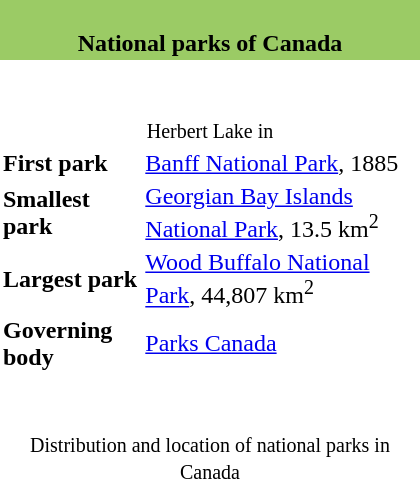<table class="toccolours" border="0" cellpadding="2" cellspacing="0" width="280px" align="right" style="margin-left:0.5em;">
<tr>
<td style="background:#9bcb65; text-align:center;" colspan="2"><br><strong>National parks of Canada</strong><br></td>
</tr>
<tr>
<td style="text-align:center;" colspan="2"><br>
<br><small>Herbert Lake in</small> </td>
</tr>
<tr>
<td><strong>First park</strong></td>
<td><a href='#'>Banff National Park</a>, 1885</td>
</tr>
<tr>
<td><strong>Smallest park</strong></td>
<td><a href='#'>Georgian Bay Islands National Park</a>, 13.5 km<sup>2</sup></td>
</tr>
<tr>
<td><strong>Largest park</strong></td>
<td><a href='#'>Wood Buffalo National Park</a>, 44,807 km<sup>2</sup></td>
</tr>
<tr>
<td><strong>Governing body</strong></td>
<td><a href='#'>Parks Canada</a></td>
</tr>
<tr>
<td style="text-align:center;" colspan="2"><br>
<br><small>Distribution and location of national parks in Canada</small></td>
</tr>
</table>
